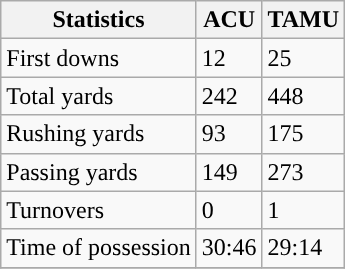<table class="wikitable" style="float: left;">
<tr>
<th>Statistics</th>
<th>ACU</th>
<th>TAMU</th>
</tr>
<tr>
<td>First downs</td>
<td>12</td>
<td>25</td>
</tr>
<tr>
<td>Total yards</td>
<td>242</td>
<td>448</td>
</tr>
<tr>
<td>Rushing yards</td>
<td>93</td>
<td>175</td>
</tr>
<tr>
<td>Passing yards</td>
<td>149</td>
<td>273</td>
</tr>
<tr>
<td>Turnovers</td>
<td>0</td>
<td>1</td>
</tr>
<tr>
<td>Time of possession</td>
<td>30:46</td>
<td>29:14</td>
</tr>
<tr>
</tr>
</table>
